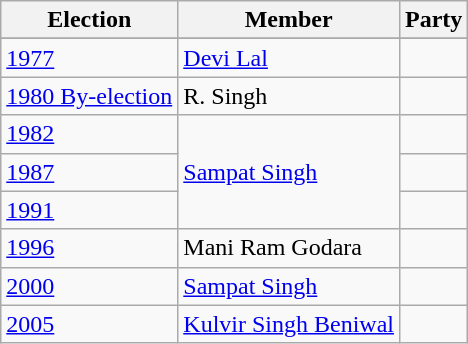<table class="wikitable sortable">
<tr>
<th>Election</th>
<th>Member</th>
<th colspan=2>Party</th>
</tr>
<tr>
</tr>
<tr>
<td><a href='#'>1977</a></td>
<td><a href='#'>Devi Lal</a></td>
<td></td>
</tr>
<tr>
<td><a href='#'>1980 By-election</a></td>
<td>R. Singh</td>
<td></td>
</tr>
<tr>
<td><a href='#'>1982</a></td>
<td rowspan=3><a href='#'>Sampat Singh</a></td>
<td></td>
</tr>
<tr>
<td><a href='#'>1987</a></td>
<td></td>
</tr>
<tr>
<td><a href='#'>1991</a></td>
<td></td>
</tr>
<tr>
<td><a href='#'>1996</a></td>
<td>Mani Ram Godara</td>
<td></td>
</tr>
<tr>
<td><a href='#'>2000</a></td>
<td><a href='#'>Sampat Singh</a></td>
<td></td>
</tr>
<tr>
<td><a href='#'>2005</a></td>
<td><a href='#'>Kulvir Singh Beniwal</a></td>
<td></td>
</tr>
</table>
